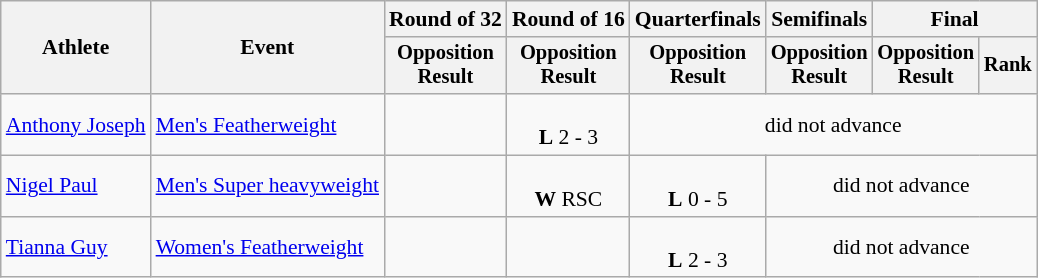<table class="wikitable" style="font-size:90%; text-align:center">
<tr>
<th rowspan=2>Athlete</th>
<th rowspan=2>Event</th>
<th>Round of 32</th>
<th>Round of 16</th>
<th>Quarterfinals</th>
<th>Semifinals</th>
<th colspan=2>Final</th>
</tr>
<tr style="font-size:95%">
<th>Opposition<br>Result</th>
<th>Opposition<br>Result</th>
<th>Opposition<br>Result</th>
<th>Opposition<br>Result</th>
<th>Opposition<br>Result</th>
<th>Rank</th>
</tr>
<tr>
<td align=left><a href='#'>Anthony Joseph</a></td>
<td align=left><a href='#'>Men's Featherweight</a></td>
<td></td>
<td><br><strong>L</strong> 2 - 3</td>
<td colspan=4>did not advance</td>
</tr>
<tr>
<td align=left><a href='#'>Nigel Paul</a></td>
<td align=left><a href='#'>Men's Super heavyweight</a></td>
<td></td>
<td><br><strong>W</strong> RSC</td>
<td><br><strong>L</strong> 0 - 5</td>
<td colspan=3>did not advance</td>
</tr>
<tr>
<td align=left><a href='#'>Tianna Guy</a></td>
<td align=left><a href='#'>Women's Featherweight</a></td>
<td></td>
<td></td>
<td><br><strong>L</strong> 2 - 3</td>
<td colspan=3>did not advance</td>
</tr>
</table>
